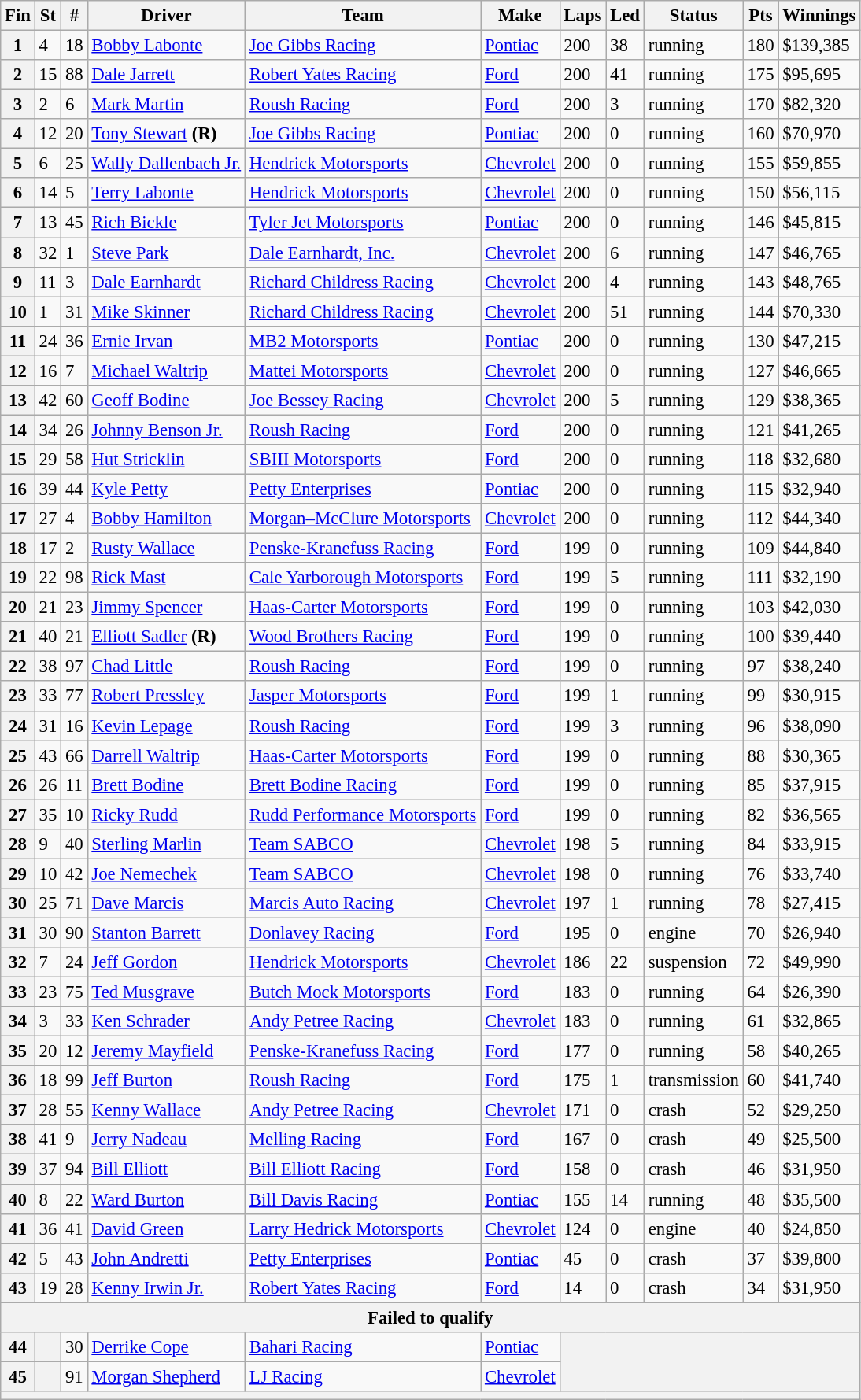<table class="wikitable" style="font-size:95%">
<tr>
<th>Fin</th>
<th>St</th>
<th>#</th>
<th>Driver</th>
<th>Team</th>
<th>Make</th>
<th>Laps</th>
<th>Led</th>
<th>Status</th>
<th>Pts</th>
<th>Winnings</th>
</tr>
<tr>
<th>1</th>
<td>4</td>
<td>18</td>
<td><a href='#'>Bobby Labonte</a></td>
<td><a href='#'>Joe Gibbs Racing</a></td>
<td><a href='#'>Pontiac</a></td>
<td>200</td>
<td>38</td>
<td>running</td>
<td>180</td>
<td>$139,385</td>
</tr>
<tr>
<th>2</th>
<td>15</td>
<td>88</td>
<td><a href='#'>Dale Jarrett</a></td>
<td><a href='#'>Robert Yates Racing</a></td>
<td><a href='#'>Ford</a></td>
<td>200</td>
<td>41</td>
<td>running</td>
<td>175</td>
<td>$95,695</td>
</tr>
<tr>
<th>3</th>
<td>2</td>
<td>6</td>
<td><a href='#'>Mark Martin</a></td>
<td><a href='#'>Roush Racing</a></td>
<td><a href='#'>Ford</a></td>
<td>200</td>
<td>3</td>
<td>running</td>
<td>170</td>
<td>$82,320</td>
</tr>
<tr>
<th>4</th>
<td>12</td>
<td>20</td>
<td><a href='#'>Tony Stewart</a> <strong>(R)</strong></td>
<td><a href='#'>Joe Gibbs Racing</a></td>
<td><a href='#'>Pontiac</a></td>
<td>200</td>
<td>0</td>
<td>running</td>
<td>160</td>
<td>$70,970</td>
</tr>
<tr>
<th>5</th>
<td>6</td>
<td>25</td>
<td><a href='#'>Wally Dallenbach Jr.</a></td>
<td><a href='#'>Hendrick Motorsports</a></td>
<td><a href='#'>Chevrolet</a></td>
<td>200</td>
<td>0</td>
<td>running</td>
<td>155</td>
<td>$59,855</td>
</tr>
<tr>
<th>6</th>
<td>14</td>
<td>5</td>
<td><a href='#'>Terry Labonte</a></td>
<td><a href='#'>Hendrick Motorsports</a></td>
<td><a href='#'>Chevrolet</a></td>
<td>200</td>
<td>0</td>
<td>running</td>
<td>150</td>
<td>$56,115</td>
</tr>
<tr>
<th>7</th>
<td>13</td>
<td>45</td>
<td><a href='#'>Rich Bickle</a></td>
<td><a href='#'>Tyler Jet Motorsports</a></td>
<td><a href='#'>Pontiac</a></td>
<td>200</td>
<td>0</td>
<td>running</td>
<td>146</td>
<td>$45,815</td>
</tr>
<tr>
<th>8</th>
<td>32</td>
<td>1</td>
<td><a href='#'>Steve Park</a></td>
<td><a href='#'>Dale Earnhardt, Inc.</a></td>
<td><a href='#'>Chevrolet</a></td>
<td>200</td>
<td>6</td>
<td>running</td>
<td>147</td>
<td>$46,765</td>
</tr>
<tr>
<th>9</th>
<td>11</td>
<td>3</td>
<td><a href='#'>Dale Earnhardt</a></td>
<td><a href='#'>Richard Childress Racing</a></td>
<td><a href='#'>Chevrolet</a></td>
<td>200</td>
<td>4</td>
<td>running</td>
<td>143</td>
<td>$48,765</td>
</tr>
<tr>
<th>10</th>
<td>1</td>
<td>31</td>
<td><a href='#'>Mike Skinner</a></td>
<td><a href='#'>Richard Childress Racing</a></td>
<td><a href='#'>Chevrolet</a></td>
<td>200</td>
<td>51</td>
<td>running</td>
<td>144</td>
<td>$70,330</td>
</tr>
<tr>
<th>11</th>
<td>24</td>
<td>36</td>
<td><a href='#'>Ernie Irvan</a></td>
<td><a href='#'>MB2 Motorsports</a></td>
<td><a href='#'>Pontiac</a></td>
<td>200</td>
<td>0</td>
<td>running</td>
<td>130</td>
<td>$47,215</td>
</tr>
<tr>
<th>12</th>
<td>16</td>
<td>7</td>
<td><a href='#'>Michael Waltrip</a></td>
<td><a href='#'>Mattei Motorsports</a></td>
<td><a href='#'>Chevrolet</a></td>
<td>200</td>
<td>0</td>
<td>running</td>
<td>127</td>
<td>$46,665</td>
</tr>
<tr>
<th>13</th>
<td>42</td>
<td>60</td>
<td><a href='#'>Geoff Bodine</a></td>
<td><a href='#'>Joe Bessey Racing</a></td>
<td><a href='#'>Chevrolet</a></td>
<td>200</td>
<td>5</td>
<td>running</td>
<td>129</td>
<td>$38,365</td>
</tr>
<tr>
<th>14</th>
<td>34</td>
<td>26</td>
<td><a href='#'>Johnny Benson Jr.</a></td>
<td><a href='#'>Roush Racing</a></td>
<td><a href='#'>Ford</a></td>
<td>200</td>
<td>0</td>
<td>running</td>
<td>121</td>
<td>$41,265</td>
</tr>
<tr>
<th>15</th>
<td>29</td>
<td>58</td>
<td><a href='#'>Hut Stricklin</a></td>
<td><a href='#'>SBIII Motorsports</a></td>
<td><a href='#'>Ford</a></td>
<td>200</td>
<td>0</td>
<td>running</td>
<td>118</td>
<td>$32,680</td>
</tr>
<tr>
<th>16</th>
<td>39</td>
<td>44</td>
<td><a href='#'>Kyle Petty</a></td>
<td><a href='#'>Petty Enterprises</a></td>
<td><a href='#'>Pontiac</a></td>
<td>200</td>
<td>0</td>
<td>running</td>
<td>115</td>
<td>$32,940</td>
</tr>
<tr>
<th>17</th>
<td>27</td>
<td>4</td>
<td><a href='#'>Bobby Hamilton</a></td>
<td><a href='#'>Morgan–McClure Motorsports</a></td>
<td><a href='#'>Chevrolet</a></td>
<td>200</td>
<td>0</td>
<td>running</td>
<td>112</td>
<td>$44,340</td>
</tr>
<tr>
<th>18</th>
<td>17</td>
<td>2</td>
<td><a href='#'>Rusty Wallace</a></td>
<td><a href='#'>Penske-Kranefuss Racing</a></td>
<td><a href='#'>Ford</a></td>
<td>199</td>
<td>0</td>
<td>running</td>
<td>109</td>
<td>$44,840</td>
</tr>
<tr>
<th>19</th>
<td>22</td>
<td>98</td>
<td><a href='#'>Rick Mast</a></td>
<td><a href='#'>Cale Yarborough Motorsports</a></td>
<td><a href='#'>Ford</a></td>
<td>199</td>
<td>5</td>
<td>running</td>
<td>111</td>
<td>$32,190</td>
</tr>
<tr>
<th>20</th>
<td>21</td>
<td>23</td>
<td><a href='#'>Jimmy Spencer</a></td>
<td><a href='#'>Haas-Carter Motorsports</a></td>
<td><a href='#'>Ford</a></td>
<td>199</td>
<td>0</td>
<td>running</td>
<td>103</td>
<td>$42,030</td>
</tr>
<tr>
<th>21</th>
<td>40</td>
<td>21</td>
<td><a href='#'>Elliott Sadler</a> <strong>(R)</strong></td>
<td><a href='#'>Wood Brothers Racing</a></td>
<td><a href='#'>Ford</a></td>
<td>199</td>
<td>0</td>
<td>running</td>
<td>100</td>
<td>$39,440</td>
</tr>
<tr>
<th>22</th>
<td>38</td>
<td>97</td>
<td><a href='#'>Chad Little</a></td>
<td><a href='#'>Roush Racing</a></td>
<td><a href='#'>Ford</a></td>
<td>199</td>
<td>0</td>
<td>running</td>
<td>97</td>
<td>$38,240</td>
</tr>
<tr>
<th>23</th>
<td>33</td>
<td>77</td>
<td><a href='#'>Robert Pressley</a></td>
<td><a href='#'>Jasper Motorsports</a></td>
<td><a href='#'>Ford</a></td>
<td>199</td>
<td>1</td>
<td>running</td>
<td>99</td>
<td>$30,915</td>
</tr>
<tr>
<th>24</th>
<td>31</td>
<td>16</td>
<td><a href='#'>Kevin Lepage</a></td>
<td><a href='#'>Roush Racing</a></td>
<td><a href='#'>Ford</a></td>
<td>199</td>
<td>3</td>
<td>running</td>
<td>96</td>
<td>$38,090</td>
</tr>
<tr>
<th>25</th>
<td>43</td>
<td>66</td>
<td><a href='#'>Darrell Waltrip</a></td>
<td><a href='#'>Haas-Carter Motorsports</a></td>
<td><a href='#'>Ford</a></td>
<td>199</td>
<td>0</td>
<td>running</td>
<td>88</td>
<td>$30,365</td>
</tr>
<tr>
<th>26</th>
<td>26</td>
<td>11</td>
<td><a href='#'>Brett Bodine</a></td>
<td><a href='#'>Brett Bodine Racing</a></td>
<td><a href='#'>Ford</a></td>
<td>199</td>
<td>0</td>
<td>running</td>
<td>85</td>
<td>$37,915</td>
</tr>
<tr>
<th>27</th>
<td>35</td>
<td>10</td>
<td><a href='#'>Ricky Rudd</a></td>
<td><a href='#'>Rudd Performance Motorsports</a></td>
<td><a href='#'>Ford</a></td>
<td>199</td>
<td>0</td>
<td>running</td>
<td>82</td>
<td>$36,565</td>
</tr>
<tr>
<th>28</th>
<td>9</td>
<td>40</td>
<td><a href='#'>Sterling Marlin</a></td>
<td><a href='#'>Team SABCO</a></td>
<td><a href='#'>Chevrolet</a></td>
<td>198</td>
<td>5</td>
<td>running</td>
<td>84</td>
<td>$33,915</td>
</tr>
<tr>
<th>29</th>
<td>10</td>
<td>42</td>
<td><a href='#'>Joe Nemechek</a></td>
<td><a href='#'>Team SABCO</a></td>
<td><a href='#'>Chevrolet</a></td>
<td>198</td>
<td>0</td>
<td>running</td>
<td>76</td>
<td>$33,740</td>
</tr>
<tr>
<th>30</th>
<td>25</td>
<td>71</td>
<td><a href='#'>Dave Marcis</a></td>
<td><a href='#'>Marcis Auto Racing</a></td>
<td><a href='#'>Chevrolet</a></td>
<td>197</td>
<td>1</td>
<td>running</td>
<td>78</td>
<td>$27,415</td>
</tr>
<tr>
<th>31</th>
<td>30</td>
<td>90</td>
<td><a href='#'>Stanton Barrett</a></td>
<td><a href='#'>Donlavey Racing</a></td>
<td><a href='#'>Ford</a></td>
<td>195</td>
<td>0</td>
<td>engine</td>
<td>70</td>
<td>$26,940</td>
</tr>
<tr>
<th>32</th>
<td>7</td>
<td>24</td>
<td><a href='#'>Jeff Gordon</a></td>
<td><a href='#'>Hendrick Motorsports</a></td>
<td><a href='#'>Chevrolet</a></td>
<td>186</td>
<td>22</td>
<td>suspension</td>
<td>72</td>
<td>$49,990</td>
</tr>
<tr>
<th>33</th>
<td>23</td>
<td>75</td>
<td><a href='#'>Ted Musgrave</a></td>
<td><a href='#'>Butch Mock Motorsports</a></td>
<td><a href='#'>Ford</a></td>
<td>183</td>
<td>0</td>
<td>running</td>
<td>64</td>
<td>$26,390</td>
</tr>
<tr>
<th>34</th>
<td>3</td>
<td>33</td>
<td><a href='#'>Ken Schrader</a></td>
<td><a href='#'>Andy Petree Racing</a></td>
<td><a href='#'>Chevrolet</a></td>
<td>183</td>
<td>0</td>
<td>running</td>
<td>61</td>
<td>$32,865</td>
</tr>
<tr>
<th>35</th>
<td>20</td>
<td>12</td>
<td><a href='#'>Jeremy Mayfield</a></td>
<td><a href='#'>Penske-Kranefuss Racing</a></td>
<td><a href='#'>Ford</a></td>
<td>177</td>
<td>0</td>
<td>running</td>
<td>58</td>
<td>$40,265</td>
</tr>
<tr>
<th>36</th>
<td>18</td>
<td>99</td>
<td><a href='#'>Jeff Burton</a></td>
<td><a href='#'>Roush Racing</a></td>
<td><a href='#'>Ford</a></td>
<td>175</td>
<td>1</td>
<td>transmission</td>
<td>60</td>
<td>$41,740</td>
</tr>
<tr>
<th>37</th>
<td>28</td>
<td>55</td>
<td><a href='#'>Kenny Wallace</a></td>
<td><a href='#'>Andy Petree Racing</a></td>
<td><a href='#'>Chevrolet</a></td>
<td>171</td>
<td>0</td>
<td>crash</td>
<td>52</td>
<td>$29,250</td>
</tr>
<tr>
<th>38</th>
<td>41</td>
<td>9</td>
<td><a href='#'>Jerry Nadeau</a></td>
<td><a href='#'>Melling Racing</a></td>
<td><a href='#'>Ford</a></td>
<td>167</td>
<td>0</td>
<td>crash</td>
<td>49</td>
<td>$25,500</td>
</tr>
<tr>
<th>39</th>
<td>37</td>
<td>94</td>
<td><a href='#'>Bill Elliott</a></td>
<td><a href='#'>Bill Elliott Racing</a></td>
<td><a href='#'>Ford</a></td>
<td>158</td>
<td>0</td>
<td>crash</td>
<td>46</td>
<td>$31,950</td>
</tr>
<tr>
<th>40</th>
<td>8</td>
<td>22</td>
<td><a href='#'>Ward Burton</a></td>
<td><a href='#'>Bill Davis Racing</a></td>
<td><a href='#'>Pontiac</a></td>
<td>155</td>
<td>14</td>
<td>running</td>
<td>48</td>
<td>$35,500</td>
</tr>
<tr>
<th>41</th>
<td>36</td>
<td>41</td>
<td><a href='#'>David Green</a></td>
<td><a href='#'>Larry Hedrick Motorsports</a></td>
<td><a href='#'>Chevrolet</a></td>
<td>124</td>
<td>0</td>
<td>engine</td>
<td>40</td>
<td>$24,850</td>
</tr>
<tr>
<th>42</th>
<td>5</td>
<td>43</td>
<td><a href='#'>John Andretti</a></td>
<td><a href='#'>Petty Enterprises</a></td>
<td><a href='#'>Pontiac</a></td>
<td>45</td>
<td>0</td>
<td>crash</td>
<td>37</td>
<td>$39,800</td>
</tr>
<tr>
<th>43</th>
<td>19</td>
<td>28</td>
<td><a href='#'>Kenny Irwin Jr.</a></td>
<td><a href='#'>Robert Yates Racing</a></td>
<td><a href='#'>Ford</a></td>
<td>14</td>
<td>0</td>
<td>crash</td>
<td>34</td>
<td>$31,950</td>
</tr>
<tr>
<th colspan="11">Failed to qualify</th>
</tr>
<tr>
<th>44</th>
<th></th>
<td>30</td>
<td><a href='#'>Derrike Cope</a></td>
<td><a href='#'>Bahari Racing</a></td>
<td><a href='#'>Pontiac</a></td>
<th colspan="5" rowspan="2"></th>
</tr>
<tr>
<th>45</th>
<th></th>
<td>91</td>
<td><a href='#'>Morgan Shepherd</a></td>
<td><a href='#'>LJ Racing</a></td>
<td><a href='#'>Chevrolet</a></td>
</tr>
<tr>
<th colspan="11"></th>
</tr>
</table>
